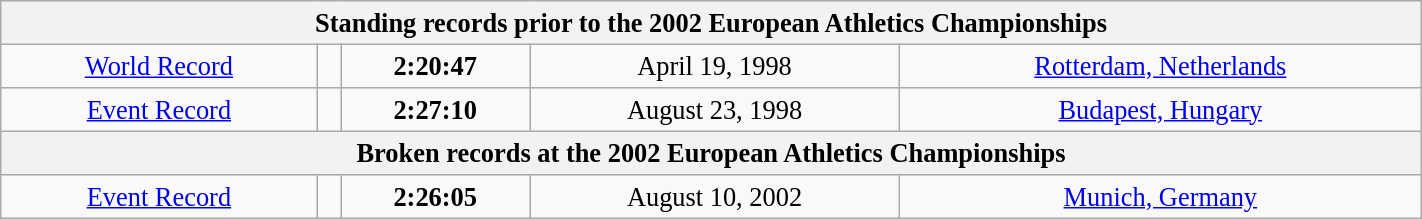<table class="wikitable" style=" text-align:center; font-size:110%;" width="75%">
<tr>
<th colspan="5">Standing records prior to the 2002 European Athletics Championships</th>
</tr>
<tr>
<td><a href='#'>World Record</a></td>
<td></td>
<td><strong>2:20:47</strong></td>
<td>April 19, 1998</td>
<td> <a href='#'>Rotterdam, Netherlands</a></td>
</tr>
<tr>
<td><a href='#'>Event Record</a></td>
<td></td>
<td><strong>2:27:10</strong></td>
<td>August 23, 1998</td>
<td> <a href='#'>Budapest, Hungary</a></td>
</tr>
<tr>
<th colspan="5">Broken records at the 2002 European Athletics Championships</th>
</tr>
<tr>
<td><a href='#'>Event Record</a></td>
<td></td>
<td><strong>2:26:05</strong></td>
<td>August 10, 2002</td>
<td> <a href='#'>Munich, Germany</a></td>
</tr>
</table>
